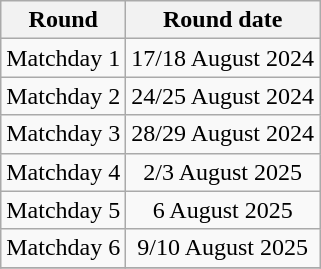<table class="wikitable" style="text-align:center">
<tr>
<th>Round</th>
<th>Round date</th>
</tr>
<tr>
<td>Matchday 1</td>
<td>17/18 August 2024</td>
</tr>
<tr>
<td>Matchday 2</td>
<td>24/25 August 2024</td>
</tr>
<tr>
<td>Matchday 3</td>
<td>28/29 August 2024</td>
</tr>
<tr>
<td>Matchday 4</td>
<td>2/3 August 2025</td>
</tr>
<tr>
<td>Matchday 5</td>
<td>6 August 2025</td>
</tr>
<tr>
<td>Matchday 6</td>
<td>9/10 August 2025</td>
</tr>
<tr>
</tr>
</table>
